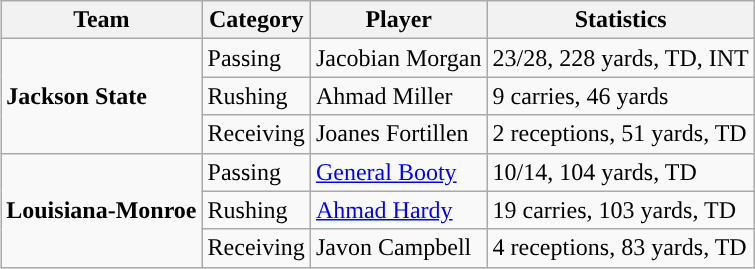<table class="wikitable" style="float: right;">
<tr>
<th>Team</th>
<th>Category</th>
<th>Player</th>
<th>Statistics</th>
</tr>
<tr>
<td rowspan=3><strong>Jackson State</strong></td>
<td>Passing</td>
<td>Jacobian Morgan</td>
<td>23/28, 228 yards, TD, INT</td>
</tr>
<tr>
<td>Rushing</td>
<td>Ahmad Miller</td>
<td>9 carries, 46 yards</td>
</tr>
<tr>
<td>Receiving</td>
<td>Joanes Fortillen</td>
<td>2 receptions, 51 yards, TD</td>
</tr>
<tr>
<td rowspan=3><strong>Louisiana-Monroe</strong></td>
<td>Passing</td>
<td><a href='#'>General Booty</a></td>
<td>10/14, 104 yards, TD</td>
</tr>
<tr>
<td>Rushing</td>
<td><a href='#'>Ahmad Hardy</a></td>
<td>19 carries, 103 yards, TD</td>
</tr>
<tr>
<td>Receiving</td>
<td>Javon Campbell</td>
<td>4 receptions, 83 yards, TD</td>
</tr>
</table>
